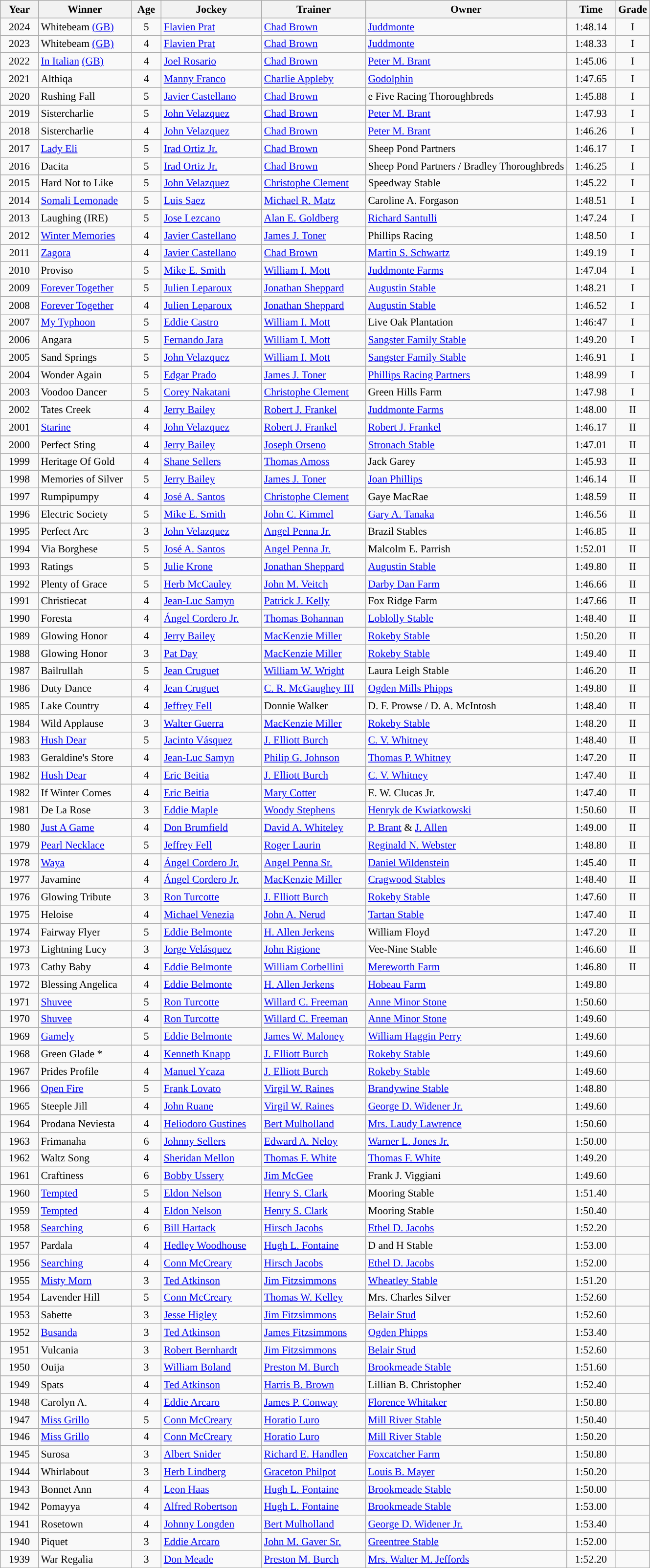<table class="wikitable sortable" style="font-size:90%">
<tr>
<th style="width:45px">Year<br></th>
<th style="width:120px">Winner<br></th>
<th style="width:34px">Age<br></th>
<th style="width:130px">Jockey<br></th>
<th style="width:135px">Trainer<br></th>
<th style="width:">Owner<br></th>
<th style="width:60px">Time<br></th>
<th style="width:40px">Grade <br></th>
</tr>
<tr>
<td align=center>2024</td>
<td>Whitebeam <a href='#'>(GB)</a></td>
<td align=center>5</td>
<td><a href='#'>Flavien Prat</a></td>
<td><a href='#'>Chad Brown</a></td>
<td><a href='#'>Juddmonte</a></td>
<td align=center>1:48.14</td>
<td align=center>I</td>
</tr>
<tr>
<td align=center>2023</td>
<td>Whitebeam <a href='#'>(GB)</a></td>
<td align=center>4</td>
<td><a href='#'>Flavien Prat</a></td>
<td><a href='#'>Chad Brown</a></td>
<td><a href='#'>Juddmonte</a></td>
<td align=center>1:48.33</td>
<td align=center>I</td>
</tr>
<tr>
<td align=center>2022</td>
<td><a href='#'>In Italian</a> <a href='#'>(GB)</a></td>
<td align=center>4</td>
<td><a href='#'>Joel Rosario</a></td>
<td><a href='#'>Chad Brown</a></td>
<td><a href='#'>Peter M. Brant</a></td>
<td align=center>1:45.06</td>
<td align=center>I</td>
</tr>
<tr>
<td align=center>2021</td>
<td>Althiqa</td>
<td align=center>4</td>
<td><a href='#'>Manny Franco</a></td>
<td><a href='#'>Charlie Appleby</a></td>
<td><a href='#'>Godolphin</a></td>
<td align=center>1:47.65</td>
<td align=center>I</td>
</tr>
<tr>
<td align=center>2020</td>
<td>Rushing Fall</td>
<td align=center>5</td>
<td><a href='#'>Javier Castellano</a></td>
<td><a href='#'>Chad Brown</a></td>
<td>e Five Racing Thoroughbreds</td>
<td align=center>1:45.88</td>
<td align=center>I</td>
</tr>
<tr>
<td align=center>2019</td>
<td>Sistercharlie</td>
<td align=center>5</td>
<td><a href='#'>John Velazquez</a></td>
<td><a href='#'>Chad Brown</a></td>
<td><a href='#'>Peter M. Brant</a></td>
<td align=center>1:47.93</td>
<td align=center>I</td>
</tr>
<tr>
<td align=center>2018</td>
<td>Sistercharlie</td>
<td align=center>4</td>
<td><a href='#'>John Velazquez</a></td>
<td><a href='#'>Chad Brown</a></td>
<td><a href='#'>Peter M. Brant</a></td>
<td align=center>1:46.26</td>
<td align=center>I</td>
</tr>
<tr>
<td align=center>2017</td>
<td><a href='#'>Lady Eli</a></td>
<td align=center>5</td>
<td><a href='#'>Irad Ortiz Jr.</a></td>
<td><a href='#'>Chad Brown</a></td>
<td>Sheep Pond Partners</td>
<td align=center>1:46.17</td>
<td align=center>I</td>
</tr>
<tr>
<td align=center>2016</td>
<td>Dacita</td>
<td align=center>5</td>
<td><a href='#'>Irad Ortiz Jr.</a></td>
<td><a href='#'>Chad Brown</a></td>
<td>Sheep Pond Partners / Bradley Thoroughbreds</td>
<td align=center>1:46.25</td>
<td align=center>I</td>
</tr>
<tr>
<td align=center>2015</td>
<td>Hard Not to Like</td>
<td align=center>5</td>
<td><a href='#'>John Velazquez</a></td>
<td><a href='#'>Christophe Clement</a></td>
<td>Speedway Stable</td>
<td align=center>1:45.22</td>
<td align=center>I</td>
</tr>
<tr>
<td align=center>2014</td>
<td><a href='#'>Somali Lemonade</a></td>
<td align=center>5</td>
<td><a href='#'>Luis Saez</a></td>
<td><a href='#'>Michael R. Matz</a></td>
<td>Caroline A. Forgason</td>
<td align=center>1:48.51</td>
<td align=center>I</td>
</tr>
<tr>
<td align=center>2013</td>
<td>Laughing (IRE)</td>
<td align=center>5</td>
<td><a href='#'>Jose Lezcano</a></td>
<td><a href='#'>Alan E. Goldberg</a></td>
<td><a href='#'>Richard Santulli</a></td>
<td align=center>1:47.24</td>
<td align=center>I</td>
</tr>
<tr>
<td align=center>2012</td>
<td><a href='#'>Winter Memories</a></td>
<td align=center>4</td>
<td><a href='#'>Javier Castellano</a></td>
<td><a href='#'>James J. Toner</a></td>
<td>Phillips Racing</td>
<td align=center>1:48.50</td>
<td align=center>I</td>
</tr>
<tr>
<td align=center>2011</td>
<td><a href='#'>Zagora</a></td>
<td align=center>4</td>
<td><a href='#'>Javier Castellano</a></td>
<td><a href='#'>Chad Brown</a></td>
<td><a href='#'>Martin S. Schwartz</a></td>
<td align=center>1:49.19</td>
<td align=center>I</td>
</tr>
<tr>
<td align=center>2010</td>
<td>Proviso</td>
<td align=center>5</td>
<td><a href='#'>Mike E. Smith</a></td>
<td><a href='#'>William I. Mott</a></td>
<td><a href='#'>Juddmonte Farms</a></td>
<td align=center>1:47.04</td>
<td align=center>I</td>
</tr>
<tr>
<td align=center>2009</td>
<td><a href='#'>Forever Together</a></td>
<td align=center>5</td>
<td><a href='#'>Julien Leparoux</a></td>
<td><a href='#'>Jonathan Sheppard</a></td>
<td><a href='#'>Augustin Stable</a></td>
<td align=center>1:48.21</td>
<td align=center>I</td>
</tr>
<tr>
<td align=center>2008</td>
<td><a href='#'>Forever Together</a></td>
<td align=center>4</td>
<td><a href='#'>Julien Leparoux</a></td>
<td><a href='#'>Jonathan Sheppard</a></td>
<td><a href='#'>Augustin Stable</a></td>
<td align=center>1:46.52</td>
<td align=center>I</td>
</tr>
<tr>
<td align=center>2007</td>
<td><a href='#'>My Typhoon</a></td>
<td align=center>5</td>
<td><a href='#'>Eddie Castro</a></td>
<td><a href='#'>William I. Mott</a></td>
<td>Live Oak Plantation</td>
<td align=center>1:46:47</td>
<td align=center>I</td>
</tr>
<tr>
<td align=center>2006</td>
<td>Angara</td>
<td align=center>5</td>
<td><a href='#'>Fernando Jara</a></td>
<td><a href='#'>William I. Mott</a></td>
<td><a href='#'>Sangster Family Stable</a></td>
<td align=center>1:49.20</td>
<td align=center>I</td>
</tr>
<tr>
<td align=center>2005</td>
<td>Sand Springs</td>
<td align=center>5</td>
<td><a href='#'>John Velazquez</a></td>
<td><a href='#'>William I. Mott</a></td>
<td><a href='#'>Sangster Family Stable</a></td>
<td align=center>1:46.91</td>
<td align=center>I</td>
</tr>
<tr>
<td align=center>2004</td>
<td>Wonder Again</td>
<td align=center>5</td>
<td><a href='#'>Edgar Prado</a></td>
<td><a href='#'>James J. Toner</a></td>
<td><a href='#'>Phillips Racing Partners</a></td>
<td align=center>1:48.99</td>
<td align=center>I</td>
</tr>
<tr>
<td align=center>2003</td>
<td>Voodoo Dancer</td>
<td align=center>5</td>
<td><a href='#'>Corey Nakatani</a></td>
<td><a href='#'>Christophe Clement</a></td>
<td>Green Hills Farm</td>
<td align=center>1:47.98</td>
<td align=center>I</td>
</tr>
<tr>
<td align=center>2002</td>
<td>Tates Creek</td>
<td align=center>4</td>
<td><a href='#'>Jerry Bailey</a></td>
<td><a href='#'>Robert J. Frankel</a></td>
<td><a href='#'>Juddmonte Farms</a></td>
<td align=center>1:48.00</td>
<td align=center>II</td>
</tr>
<tr>
<td align=center>2001</td>
<td><a href='#'>Starine</a></td>
<td align=center>4</td>
<td><a href='#'>John Velazquez</a></td>
<td><a href='#'>Robert J. Frankel</a></td>
<td><a href='#'>Robert J. Frankel</a></td>
<td align=center>1:46.17</td>
<td align=center>II</td>
</tr>
<tr>
<td align=center>2000</td>
<td>Perfect Sting</td>
<td align=center>4</td>
<td><a href='#'>Jerry Bailey</a></td>
<td><a href='#'>Joseph Orseno</a></td>
<td><a href='#'>Stronach Stable</a></td>
<td align=center>1:47.01</td>
<td align=center>II</td>
</tr>
<tr>
<td align=center>1999</td>
<td>Heritage Of Gold</td>
<td align=center>4</td>
<td><a href='#'>Shane Sellers</a></td>
<td><a href='#'>Thomas Amoss</a></td>
<td>Jack Garey</td>
<td align=center>1:45.93</td>
<td align=center>II</td>
</tr>
<tr>
<td align=center>1998</td>
<td>Memories of Silver</td>
<td align=center>5</td>
<td><a href='#'>Jerry Bailey</a></td>
<td><a href='#'>James J. Toner</a></td>
<td><a href='#'>Joan Phillips</a></td>
<td align=center>1:46.14</td>
<td align=center>II</td>
</tr>
<tr>
<td align=center>1997</td>
<td>Rumpipumpy</td>
<td align=center>4</td>
<td><a href='#'>José A. Santos</a></td>
<td><a href='#'>Christophe Clement</a></td>
<td>Gaye MacRae</td>
<td align=center>1:48.59</td>
<td align=center>II</td>
</tr>
<tr>
<td align=center>1996</td>
<td>Electric Society</td>
<td align=center>5</td>
<td><a href='#'>Mike E. Smith</a></td>
<td><a href='#'>John C. Kimmel</a></td>
<td><a href='#'>Gary A. Tanaka</a></td>
<td align=center>1:46.56</td>
<td align=center>II</td>
</tr>
<tr>
<td align=center>1995</td>
<td>Perfect Arc</td>
<td align=center>3</td>
<td><a href='#'>John Velazquez</a></td>
<td><a href='#'>Angel Penna Jr.</a></td>
<td>Brazil Stables</td>
<td align=center>1:46.85</td>
<td align=center>II</td>
</tr>
<tr>
<td align=center>1994</td>
<td>Via Borghese</td>
<td align=center>5</td>
<td><a href='#'>José A. Santos</a></td>
<td><a href='#'>Angel Penna Jr.</a></td>
<td>Malcolm E. Parrish</td>
<td align=center>1:52.01</td>
<td align=center>II</td>
</tr>
<tr>
<td align=center>1993</td>
<td>Ratings</td>
<td align=center>5</td>
<td><a href='#'>Julie Krone</a></td>
<td><a href='#'>Jonathan Sheppard</a></td>
<td><a href='#'>Augustin Stable</a></td>
<td align=center>1:49.80</td>
<td align=center>II</td>
</tr>
<tr>
<td align=center>1992</td>
<td>Plenty of Grace</td>
<td align=center>5</td>
<td><a href='#'>Herb McCauley</a></td>
<td><a href='#'>John M. Veitch</a></td>
<td><a href='#'>Darby Dan Farm</a></td>
<td align=center>1:46.66</td>
<td align=center>II</td>
</tr>
<tr>
<td align=center>1991</td>
<td>Christiecat</td>
<td align=center>4</td>
<td><a href='#'>Jean-Luc Samyn</a></td>
<td><a href='#'>Patrick J. Kelly</a></td>
<td>Fox Ridge Farm</td>
<td align=center>1:47.66</td>
<td align=center>II</td>
</tr>
<tr>
<td align=center>1990</td>
<td>Foresta</td>
<td align=center>4</td>
<td><a href='#'>Ángel Cordero Jr.</a></td>
<td><a href='#'>Thomas Bohannan</a></td>
<td><a href='#'>Loblolly Stable</a></td>
<td align=center>1:48.40</td>
<td align=center>II</td>
</tr>
<tr>
<td align=center>1989</td>
<td>Glowing Honor</td>
<td align=center>4</td>
<td><a href='#'>Jerry Bailey</a></td>
<td><a href='#'>MacKenzie Miller</a></td>
<td><a href='#'>Rokeby Stable</a></td>
<td align=center>1:50.20</td>
<td align=center>II</td>
</tr>
<tr>
<td align=center>1988</td>
<td>Glowing Honor</td>
<td align=center>3</td>
<td><a href='#'>Pat Day</a></td>
<td><a href='#'>MacKenzie Miller</a></td>
<td><a href='#'>Rokeby Stable</a></td>
<td align=center>1:49.40</td>
<td align=center>II</td>
</tr>
<tr>
<td align=center>1987</td>
<td>Bailrullah</td>
<td align=center>5</td>
<td><a href='#'>Jean Cruguet</a></td>
<td><a href='#'>William W. Wright</a></td>
<td>Laura Leigh Stable</td>
<td align=center>1:46.20</td>
<td align=center>II</td>
</tr>
<tr>
<td align=center>1986</td>
<td>Duty Dance</td>
<td align=center>4</td>
<td><a href='#'>Jean Cruguet</a></td>
<td><a href='#'>C. R. McGaughey III</a></td>
<td><a href='#'>Ogden Mills Phipps</a></td>
<td align=center>1:49.80</td>
<td align=center>II</td>
</tr>
<tr>
<td align=center>1985</td>
<td>Lake Country</td>
<td align=center>4</td>
<td><a href='#'>Jeffrey Fell</a></td>
<td>Donnie Walker</td>
<td>D. F. Prowse / D. A. McIntosh</td>
<td align=center>1:48.40</td>
<td align=center>II</td>
</tr>
<tr>
<td align=center>1984</td>
<td>Wild Applause</td>
<td align=center>3</td>
<td><a href='#'>Walter Guerra</a></td>
<td><a href='#'>MacKenzie Miller</a></td>
<td><a href='#'>Rokeby Stable</a></td>
<td align=center>1:48.20</td>
<td align=center>II</td>
</tr>
<tr>
<td align=center>1983</td>
<td><a href='#'>Hush Dear</a></td>
<td align=center>5</td>
<td><a href='#'>Jacinto Vásquez</a></td>
<td><a href='#'>J. Elliott Burch</a></td>
<td><a href='#'>C. V. Whitney</a></td>
<td align=center>1:48.40</td>
<td align=center>II</td>
</tr>
<tr>
<td align=center>1983</td>
<td>Geraldine's Store</td>
<td align=center>4</td>
<td><a href='#'>Jean-Luc Samyn</a></td>
<td><a href='#'>Philip G. Johnson</a></td>
<td><a href='#'>Thomas P. Whitney</a></td>
<td align=center>1:47.20</td>
<td align=center>II</td>
</tr>
<tr>
<td align=center>1982</td>
<td><a href='#'>Hush Dear</a></td>
<td align=center>4</td>
<td><a href='#'>Eric Beitia</a></td>
<td><a href='#'>J. Elliott Burch</a></td>
<td><a href='#'>C. V. Whitney</a></td>
<td align=center>1:47.40</td>
<td align=center>II</td>
</tr>
<tr>
<td align=center>1982</td>
<td>If Winter Comes</td>
<td align=center>4</td>
<td><a href='#'>Eric Beitia</a></td>
<td><a href='#'>Mary Cotter</a></td>
<td>E. W. Clucas Jr.</td>
<td align=center>1:47.40</td>
<td align=center>II</td>
</tr>
<tr>
<td align=center>1981</td>
<td>De La Rose</td>
<td align=center>3</td>
<td><a href='#'>Eddie Maple</a></td>
<td><a href='#'>Woody Stephens</a></td>
<td><a href='#'>Henryk de Kwiatkowski</a></td>
<td align=center>1:50.60</td>
<td align=center>II</td>
</tr>
<tr>
<td align=center>1980</td>
<td><a href='#'>Just A Game</a></td>
<td align=center>4</td>
<td><a href='#'>Don Brumfield</a></td>
<td><a href='#'>David A. Whiteley</a></td>
<td><a href='#'>P. Brant</a> & <a href='#'>J. Allen</a></td>
<td align=center>1:49.00</td>
<td align=center>II</td>
</tr>
<tr>
<td align=center>1979</td>
<td><a href='#'>Pearl Necklace</a></td>
<td align=center>5</td>
<td><a href='#'>Jeffrey Fell</a></td>
<td><a href='#'>Roger Laurin</a></td>
<td><a href='#'>Reginald N. Webster</a></td>
<td align=center>1:48.80</td>
<td align=center>II</td>
</tr>
<tr>
<td align=center>1978</td>
<td><a href='#'>Waya</a></td>
<td align=center>4</td>
<td><a href='#'>Ángel Cordero Jr.</a></td>
<td><a href='#'>Angel Penna Sr.</a></td>
<td><a href='#'>Daniel Wildenstein</a></td>
<td align=center>1:45.40</td>
<td align=center>II</td>
</tr>
<tr>
<td align=center>1977</td>
<td>Javamine</td>
<td align=center>4</td>
<td><a href='#'>Ángel Cordero Jr.</a></td>
<td><a href='#'>MacKenzie Miller</a></td>
<td><a href='#'>Cragwood Stables</a></td>
<td align=center>1:48.40</td>
<td align=center>II</td>
</tr>
<tr>
<td align=center>1976</td>
<td>Glowing Tribute</td>
<td align=center>3</td>
<td><a href='#'>Ron Turcotte</a></td>
<td><a href='#'>J. Elliott Burch</a></td>
<td><a href='#'>Rokeby Stable</a></td>
<td align=center>1:47.60</td>
<td align=center>II</td>
</tr>
<tr>
<td align=center>1975</td>
<td>Heloise</td>
<td align=center>4</td>
<td><a href='#'>Michael Venezia</a></td>
<td><a href='#'>John A. Nerud</a></td>
<td><a href='#'>Tartan Stable</a></td>
<td align=center>1:47.40</td>
<td align=center>II</td>
</tr>
<tr>
<td align=center>1974</td>
<td>Fairway Flyer</td>
<td align=center>5</td>
<td><a href='#'>Eddie Belmonte</a></td>
<td><a href='#'>H. Allen Jerkens</a></td>
<td>William Floyd</td>
<td align=center>1:47.20</td>
<td align=center>II</td>
</tr>
<tr>
<td align=center>1973</td>
<td>Lightning Lucy</td>
<td align=center>3</td>
<td><a href='#'>Jorge Velásquez</a></td>
<td><a href='#'>John Rigione</a></td>
<td>Vee-Nine Stable</td>
<td align=center>1:46.60</td>
<td align=center>II</td>
</tr>
<tr>
<td align=center>1973</td>
<td>Cathy Baby</td>
<td align=center>4</td>
<td><a href='#'>Eddie Belmonte</a></td>
<td><a href='#'>William Corbellini</a></td>
<td><a href='#'>Mereworth Farm</a></td>
<td align=center>1:46.80</td>
<td align=center>II</td>
</tr>
<tr>
<td align=center>1972</td>
<td>Blessing Angelica</td>
<td align=center>4</td>
<td><a href='#'>Eddie Belmonte</a></td>
<td><a href='#'>H. Allen Jerkens</a></td>
<td><a href='#'>Hobeau Farm</a></td>
<td align=center>1:49.80</td>
<td></td>
</tr>
<tr>
<td align=center>1971</td>
<td><a href='#'>Shuvee</a></td>
<td align=center>5</td>
<td><a href='#'>Ron Turcotte</a></td>
<td><a href='#'>Willard C. Freeman</a></td>
<td><a href='#'>Anne Minor Stone</a></td>
<td align=center>1:50.60</td>
<td></td>
</tr>
<tr>
<td align=center>1970</td>
<td><a href='#'>Shuvee</a></td>
<td align=center>4</td>
<td><a href='#'>Ron Turcotte</a></td>
<td><a href='#'>Willard C. Freeman</a></td>
<td><a href='#'>Anne Minor Stone</a></td>
<td align=center>1:49.60</td>
<td></td>
</tr>
<tr>
<td align=center>1969</td>
<td><a href='#'>Gamely</a></td>
<td align=center>5</td>
<td><a href='#'>Eddie Belmonte</a></td>
<td><a href='#'>James W. Maloney</a></td>
<td><a href='#'>William Haggin Perry</a></td>
<td align=center>1:49.60</td>
<td></td>
</tr>
<tr>
<td align=center>1968</td>
<td>Green Glade *</td>
<td align=center>4</td>
<td><a href='#'>Kenneth Knapp</a></td>
<td><a href='#'>J. Elliott Burch</a></td>
<td><a href='#'>Rokeby Stable</a></td>
<td align=center>1:49.60</td>
<td></td>
</tr>
<tr>
<td align=center>1967</td>
<td>Prides Profile</td>
<td align=center>4</td>
<td><a href='#'>Manuel Ycaza</a></td>
<td><a href='#'>J. Elliott Burch</a></td>
<td><a href='#'>Rokeby Stable</a></td>
<td align=center>1:49.60</td>
<td></td>
</tr>
<tr>
<td align=center>1966</td>
<td><a href='#'>Open Fire</a></td>
<td align=center>5</td>
<td><a href='#'>Frank Lovato</a></td>
<td><a href='#'>Virgil W. Raines</a></td>
<td><a href='#'>Brandywine Stable</a></td>
<td align=center>1:48.80</td>
<td></td>
</tr>
<tr>
<td align=center>1965</td>
<td>Steeple Jill</td>
<td align=center>4</td>
<td><a href='#'>John Ruane</a></td>
<td><a href='#'>Virgil W. Raines</a></td>
<td><a href='#'>George D. Widener Jr.</a></td>
<td align=center>1:49.60</td>
<td></td>
</tr>
<tr>
<td align=center>1964</td>
<td>Prodana Neviesta</td>
<td align=center>4</td>
<td><a href='#'>Heliodoro Gustines</a></td>
<td><a href='#'>Bert Mulholland</a></td>
<td><a href='#'>Mrs. Laudy Lawrence</a></td>
<td align=center>1:50.60</td>
<td></td>
</tr>
<tr>
<td align=center>1963</td>
<td>Frimanaha</td>
<td align=center>6</td>
<td><a href='#'>Johnny Sellers</a></td>
<td><a href='#'>Edward A. Neloy</a></td>
<td><a href='#'>Warner L. Jones Jr.</a></td>
<td align=center>1:50.00</td>
<td></td>
</tr>
<tr>
<td align=center>1962</td>
<td>Waltz Song</td>
<td align=center>4</td>
<td><a href='#'>Sheridan Mellon</a></td>
<td><a href='#'>Thomas F. White</a></td>
<td><a href='#'>Thomas F. White</a></td>
<td align=center>1:49.20</td>
<td></td>
</tr>
<tr>
<td align=center>1961</td>
<td>Craftiness</td>
<td align=center>6</td>
<td><a href='#'>Bobby Ussery</a></td>
<td><a href='#'>Jim McGee</a></td>
<td>Frank J. Viggiani</td>
<td align=center>1:49.60</td>
<td></td>
</tr>
<tr>
<td align=center>1960</td>
<td><a href='#'>Tempted</a></td>
<td align=center>5</td>
<td><a href='#'>Eldon Nelson</a></td>
<td><a href='#'>Henry S. Clark</a></td>
<td>Mooring Stable</td>
<td align=center>1:51.40</td>
<td></td>
</tr>
<tr>
<td align=center>1959</td>
<td><a href='#'>Tempted</a></td>
<td align=center>4</td>
<td><a href='#'>Eldon Nelson</a></td>
<td><a href='#'>Henry S. Clark</a></td>
<td>Mooring Stable</td>
<td align=center>1:50.40</td>
<td></td>
</tr>
<tr>
<td align=center>1958</td>
<td><a href='#'>Searching</a></td>
<td align=center>6</td>
<td><a href='#'>Bill Hartack</a></td>
<td><a href='#'>Hirsch Jacobs</a></td>
<td><a href='#'>Ethel D. Jacobs</a></td>
<td align=center>1:52.20</td>
<td></td>
</tr>
<tr>
<td align=center>1957</td>
<td>Pardala</td>
<td align=center>4</td>
<td><a href='#'>Hedley Woodhouse</a></td>
<td><a href='#'>Hugh L. Fontaine</a></td>
<td>D and H Stable</td>
<td align=center>1:53.00</td>
<td></td>
</tr>
<tr>
<td align=center>1956</td>
<td><a href='#'>Searching</a></td>
<td align=center>4</td>
<td><a href='#'>Conn McCreary</a></td>
<td><a href='#'>Hirsch Jacobs</a></td>
<td><a href='#'>Ethel D. Jacobs</a></td>
<td align=center>1:52.00</td>
<td></td>
</tr>
<tr>
<td align=center>1955</td>
<td><a href='#'>Misty Morn</a></td>
<td align=center>3</td>
<td><a href='#'>Ted Atkinson</a></td>
<td><a href='#'>Jim Fitzsimmons</a></td>
<td><a href='#'>Wheatley Stable</a></td>
<td align=center>1:51.20</td>
<td></td>
</tr>
<tr>
<td align=center>1954</td>
<td>Lavender Hill</td>
<td align=center>5</td>
<td><a href='#'>Conn McCreary</a></td>
<td><a href='#'>Thomas W. Kelley</a></td>
<td>Mrs. Charles Silver</td>
<td align=center>1:52.60</td>
<td></td>
</tr>
<tr>
<td align=center>1953</td>
<td>Sabette</td>
<td align=center>3</td>
<td><a href='#'>Jesse Higley</a></td>
<td><a href='#'>Jim Fitzsimmons</a></td>
<td><a href='#'>Belair Stud</a></td>
<td align=center>1:52.60</td>
<td></td>
</tr>
<tr>
<td align=center>1952</td>
<td><a href='#'>Busanda</a></td>
<td align=center>3</td>
<td><a href='#'>Ted Atkinson</a></td>
<td><a href='#'>James Fitzsimmons</a></td>
<td><a href='#'>Ogden Phipps</a></td>
<td align=center>1:53.40</td>
<td></td>
</tr>
<tr>
<td align=center>1951</td>
<td>Vulcania</td>
<td align=center>3</td>
<td><a href='#'>Robert Bernhardt</a></td>
<td><a href='#'>Jim Fitzsimmons</a></td>
<td><a href='#'>Belair Stud</a></td>
<td align=center>1:52.60</td>
<td></td>
</tr>
<tr>
<td align=center>1950</td>
<td>Ouija</td>
<td align=center>3</td>
<td><a href='#'>William Boland</a></td>
<td><a href='#'>Preston M. Burch</a></td>
<td><a href='#'>Brookmeade Stable</a></td>
<td align=center>1:51.60</td>
<td></td>
</tr>
<tr>
<td align=center>1949</td>
<td>Spats</td>
<td align=center>4</td>
<td><a href='#'>Ted Atkinson</a></td>
<td><a href='#'>Harris B. Brown</a></td>
<td>Lillian B. Christopher</td>
<td align=center>1:52.40</td>
<td></td>
</tr>
<tr>
<td align=center>1948</td>
<td>Carolyn A.</td>
<td align=center>4</td>
<td><a href='#'>Eddie Arcaro</a></td>
<td><a href='#'>James P. Conway</a></td>
<td><a href='#'>Florence Whitaker</a></td>
<td align=center>1:50.80</td>
<td></td>
</tr>
<tr>
<td align=center>1947</td>
<td><a href='#'>Miss Grillo</a></td>
<td align=center>5</td>
<td><a href='#'>Conn McCreary</a></td>
<td><a href='#'>Horatio Luro</a></td>
<td><a href='#'>Mill River Stable</a></td>
<td align=center>1:50.40</td>
<td></td>
</tr>
<tr>
<td align=center>1946</td>
<td><a href='#'>Miss Grillo</a></td>
<td align=center>4</td>
<td><a href='#'>Conn McCreary</a></td>
<td><a href='#'>Horatio Luro</a></td>
<td><a href='#'>Mill River Stable</a></td>
<td align=center>1:50.20</td>
<td></td>
</tr>
<tr>
<td align=center>1945</td>
<td>Surosa</td>
<td align=center>3</td>
<td><a href='#'>Albert Snider</a></td>
<td><a href='#'>Richard E. Handlen</a></td>
<td><a href='#'>Foxcatcher Farm</a></td>
<td align=center>1:50.80</td>
<td></td>
</tr>
<tr>
<td align=center>1944</td>
<td>Whirlabout</td>
<td align=center>3</td>
<td><a href='#'>Herb Lindberg</a></td>
<td><a href='#'>Graceton Philpot</a></td>
<td><a href='#'>Louis B. Mayer</a></td>
<td align=center>1:50.20</td>
<td></td>
</tr>
<tr>
<td align=center>1943</td>
<td>Bonnet Ann</td>
<td align=center>4</td>
<td><a href='#'>Leon Haas</a></td>
<td><a href='#'>Hugh L. Fontaine</a></td>
<td><a href='#'>Brookmeade Stable</a></td>
<td align=center>1:50.00</td>
<td></td>
</tr>
<tr>
<td align=center>1942</td>
<td>Pomayya</td>
<td align=center>4</td>
<td><a href='#'>Alfred Robertson</a></td>
<td><a href='#'>Hugh L. Fontaine</a></td>
<td><a href='#'>Brookmeade Stable</a></td>
<td align=center>1:53.00</td>
<td></td>
</tr>
<tr>
<td align=center>1941</td>
<td>Rosetown</td>
<td align=center>4</td>
<td><a href='#'>Johnny Longden</a></td>
<td><a href='#'>Bert Mulholland</a></td>
<td><a href='#'>George D. Widener Jr.</a></td>
<td align=center>1:53.40</td>
<td></td>
</tr>
<tr>
<td align=center>1940</td>
<td>Piquet</td>
<td align=center>3</td>
<td><a href='#'>Eddie Arcaro</a></td>
<td><a href='#'>John M. Gaver Sr.</a></td>
<td><a href='#'>Greentree Stable</a></td>
<td align=center>1:52.00</td>
</tr>
<tr>
<td align=center>1939</td>
<td>War Regalia</td>
<td align=center>3</td>
<td><a href='#'>Don Meade</a></td>
<td><a href='#'>Preston M. Burch</a></td>
<td><a href='#'>Mrs. Walter M. Jeffords</a></td>
<td align=center>1:52.20</td>
<td></td>
</tr>
</table>
